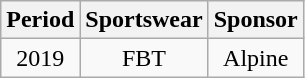<table class="wikitable" style="text-align: center">
<tr>
<th>Period</th>
<th>Sportswear</th>
<th>Sponsor</th>
</tr>
<tr>
<td>2019</td>
<td> FBT</td>
<td rowspan=1> Alpine</td>
</tr>
</table>
